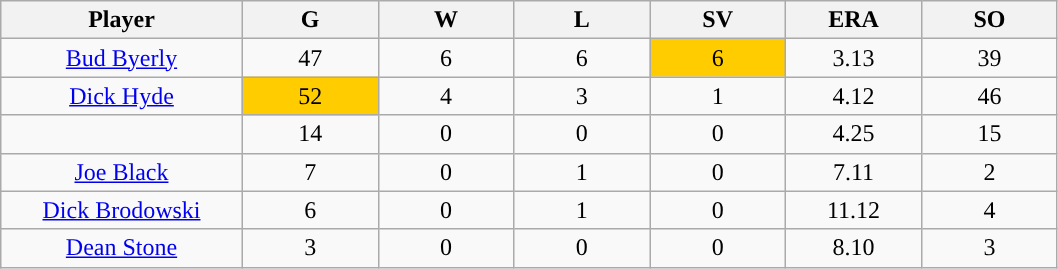<table class="wikitable sortable">
<tr>
<th bgcolor="#DDDDFF" width="16%">Player</th>
<th bgcolor="#DDDDFF" width="9%">G</th>
<th bgcolor="#DDDDFF" width="9%">W</th>
<th bgcolor="#DDDDFF" width="9%">L</th>
<th bgcolor="#DDDDFF" width="9%">SV</th>
<th bgcolor="#DDDDFF" width="9%">ERA</th>
<th bgcolor="#DDDDFF" width="9%">SO</th>
</tr>
<tr align="center">
<td><a href='#'>Bud Byerly</a></td>
<td>47</td>
<td>6</td>
<td>6</td>
<td style="background:#fc0;">6</td>
<td>3.13</td>
<td>39</td>
</tr>
<tr align=center>
<td><a href='#'>Dick Hyde</a></td>
<td style="background:#fc0;">52</td>
<td>4</td>
<td>3</td>
<td>1</td>
<td>4.12</td>
<td>46</td>
</tr>
<tr align="center">
<td></td>
<td>14</td>
<td>0</td>
<td>0</td>
<td>0</td>
<td>4.25</td>
<td>15</td>
</tr>
<tr align="center">
<td><a href='#'>Joe Black</a></td>
<td>7</td>
<td>0</td>
<td>1</td>
<td>0</td>
<td>7.11</td>
<td>2</td>
</tr>
<tr align="center">
<td><a href='#'>Dick Brodowski</a></td>
<td>6</td>
<td>0</td>
<td>1</td>
<td>0</td>
<td>11.12</td>
<td>4</td>
</tr>
<tr align="center">
<td><a href='#'>Dean Stone</a></td>
<td>3</td>
<td>0</td>
<td>0</td>
<td>0</td>
<td>8.10</td>
<td>3</td>
</tr>
</table>
